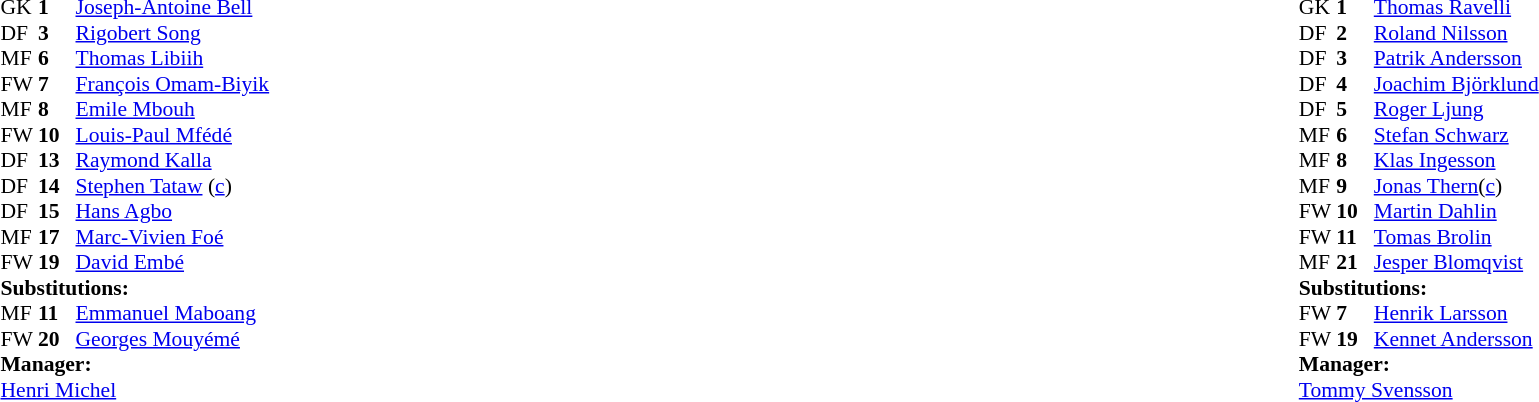<table style="width:100%;">
<tr>
<td style="vertical-align:top; width:50%;"><br><table style="font-size: 90%" cellspacing="0" cellpadding="0">
<tr>
<th width="25"></th>
<th width="25"></th>
</tr>
<tr>
<td>GK</td>
<td><strong>1</strong></td>
<td><a href='#'>Joseph-Antoine Bell</a></td>
</tr>
<tr>
<td>DF</td>
<td><strong>3</strong></td>
<td><a href='#'>Rigobert Song</a></td>
</tr>
<tr>
<td>MF</td>
<td><strong>6</strong></td>
<td><a href='#'>Thomas Libiih</a></td>
</tr>
<tr>
<td>FW</td>
<td><strong>7</strong></td>
<td><a href='#'>François Omam-Biyik</a></td>
</tr>
<tr>
<td>MF</td>
<td><strong>8</strong></td>
<td><a href='#'>Emile Mbouh</a></td>
<td></td>
</tr>
<tr>
<td>FW</td>
<td><strong>10</strong></td>
<td><a href='#'>Louis-Paul Mfédé</a></td>
<td></td>
<td></td>
</tr>
<tr>
<td>DF</td>
<td><strong>13</strong></td>
<td><a href='#'>Raymond Kalla</a></td>
</tr>
<tr>
<td>DF</td>
<td><strong>14</strong></td>
<td><a href='#'>Stephen Tataw</a> (<a href='#'>c</a>)</td>
</tr>
<tr>
<td>DF</td>
<td><strong>15</strong></td>
<td><a href='#'>Hans Agbo</a></td>
</tr>
<tr>
<td>MF</td>
<td><strong>17</strong></td>
<td><a href='#'>Marc-Vivien Foé</a></td>
</tr>
<tr>
<td>FW</td>
<td><strong>19</strong></td>
<td><a href='#'>David Embé</a></td>
<td></td>
<td></td>
</tr>
<tr>
<td colspan=3><strong>Substitutions:</strong></td>
</tr>
<tr>
<td>MF</td>
<td><strong>11</strong></td>
<td><a href='#'>Emmanuel Maboang</a></td>
<td></td>
<td></td>
</tr>
<tr>
<td>FW</td>
<td><strong>20</strong></td>
<td><a href='#'>Georges Mouyémé</a></td>
<td></td>
<td></td>
</tr>
<tr>
<td colspan=3><strong>Manager:</strong></td>
</tr>
<tr>
<td colspan="4"> <a href='#'>Henri Michel</a></td>
</tr>
</table>
</td>
<td></td>
<td style="vertical-align:top; width:50%;"><br><table cellspacing="0" cellpadding="0" style="font-size:90%; margin:auto;">
<tr>
<th width="25"></th>
<th width="25"></th>
</tr>
<tr>
<td>GK</td>
<td><strong>1</strong></td>
<td><a href='#'>Thomas Ravelli</a></td>
</tr>
<tr>
<td>DF</td>
<td><strong>2</strong></td>
<td><a href='#'>Roland Nilsson</a></td>
</tr>
<tr>
<td>DF</td>
<td><strong>3</strong></td>
<td><a href='#'>Patrik Andersson</a></td>
</tr>
<tr>
<td>DF</td>
<td><strong>4</strong></td>
<td><a href='#'>Joachim Björklund</a></td>
</tr>
<tr>
<td>DF</td>
<td><strong>5</strong></td>
<td><a href='#'>Roger Ljung</a></td>
</tr>
<tr>
<td>MF</td>
<td><strong>6</strong></td>
<td><a href='#'>Stefan Schwarz</a></td>
</tr>
<tr>
<td>MF</td>
<td><strong>8</strong></td>
<td><a href='#'>Klas Ingesson</a></td>
<td></td>
<td></td>
</tr>
<tr>
<td>MF</td>
<td><strong>9</strong></td>
<td><a href='#'>Jonas Thern</a>(<a href='#'>c</a>)</td>
</tr>
<tr>
<td>FW</td>
<td><strong>10</strong></td>
<td><a href='#'>Martin Dahlin</a></td>
<td></td>
</tr>
<tr>
<td>FW</td>
<td><strong>11</strong></td>
<td><a href='#'>Tomas Brolin</a></td>
</tr>
<tr>
<td>MF</td>
<td><strong>21</strong></td>
<td><a href='#'>Jesper Blomqvist</a></td>
<td></td>
<td></td>
</tr>
<tr>
<td colspan=3><strong>Substitutions:</strong></td>
</tr>
<tr>
<td>FW</td>
<td><strong>7</strong></td>
<td><a href='#'>Henrik Larsson</a></td>
<td></td>
<td></td>
</tr>
<tr>
<td>FW</td>
<td><strong>19</strong></td>
<td><a href='#'>Kennet Andersson</a></td>
<td></td>
<td></td>
</tr>
<tr>
<td colspan=3><strong>Manager:</strong></td>
</tr>
<tr>
<td colspan="4"><a href='#'>Tommy Svensson</a></td>
</tr>
</table>
</td>
</tr>
</table>
